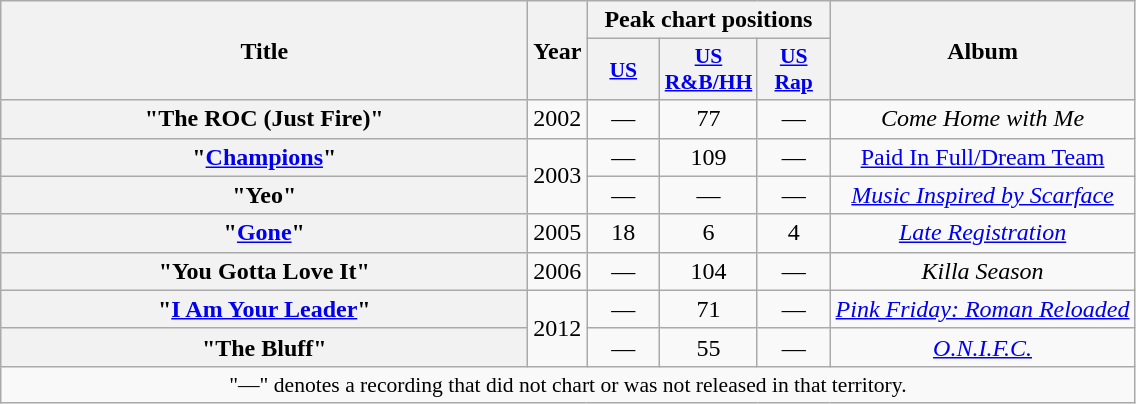<table class="wikitable plainrowheaders" style="text-align:center;">
<tr>
<th scope="col" rowspan="2" style="width:21.5em;">Title</th>
<th scope="col" rowspan="2">Year</th>
<th scope="col" colspan="3">Peak chart positions</th>
<th scope="col" rowspan="2">Album</th>
</tr>
<tr>
<th scope="col" style="width:2.9em;font-size:90%;"><a href='#'>US</a><br></th>
<th scope="col" style="width:2.9em;font-size:90%;"><a href='#'>US<br>R&B/HH</a><br></th>
<th scope="col" style="width:2.9em;font-size:90%;"><a href='#'>US<br>Rap</a><br></th>
</tr>
<tr>
<th scope="row">"The ROC (Just Fire)"<br></th>
<td>2002</td>
<td>—</td>
<td>77</td>
<td>—</td>
<td><em>Come Home with Me</em></td>
</tr>
<tr>
<th scope="row">"<a href='#'>Champions</a>"<br></th>
<td rowspan="2">2003</td>
<td>—</td>
<td>109</td>
<td>—</td>
<td><a href='#'>Paid In Full/Dream Team</a></td>
</tr>
<tr>
<th scope="row">"Yeo"</th>
<td>—</td>
<td>—</td>
<td>—</td>
<td><em><a href='#'>Music Inspired by Scarface</a></em></td>
</tr>
<tr>
<th scope="row">"<a href='#'>Gone</a>"<br></th>
<td>2005</td>
<td>18</td>
<td>6</td>
<td>4</td>
<td><em><a href='#'>Late Registration</a></em></td>
</tr>
<tr>
<th scope="row">"You Gotta Love It"<br></th>
<td>2006</td>
<td>—</td>
<td>104</td>
<td>—</td>
<td><em>Killa Season</em></td>
</tr>
<tr>
<th scope="row">"<a href='#'>I Am Your Leader</a>"<br></th>
<td rowspan="2">2012</td>
<td>—</td>
<td>71</td>
<td>—</td>
<td><em><a href='#'>Pink Friday: Roman Reloaded</a></em></td>
</tr>
<tr>
<th scope="row">"The Bluff"<br></th>
<td>—</td>
<td>55</td>
<td>—</td>
<td><em><a href='#'>O.N.I.F.C.</a></em></td>
</tr>
<tr>
<td colspan="13" style="font-size:90%">"—" denotes a recording that did not chart or was not released in that territory.</td>
</tr>
</table>
